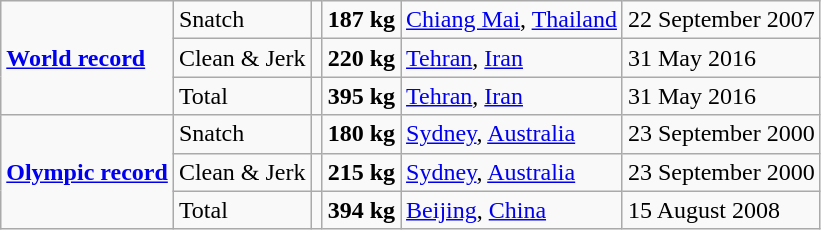<table class="wikitable">
<tr>
<td rowspan=3><strong><a href='#'>World record</a></strong></td>
<td>Snatch</td>
<td></td>
<td><strong>187 kg</strong></td>
<td><a href='#'>Chiang Mai</a>, <a href='#'>Thailand</a></td>
<td>22 September 2007</td>
</tr>
<tr>
<td>Clean & Jerk</td>
<td></td>
<td><strong>220 kg</strong></td>
<td><a href='#'>Tehran</a>, <a href='#'>Iran</a></td>
<td>31 May 2016</td>
</tr>
<tr>
<td>Total</td>
<td></td>
<td><strong>395 kg</strong></td>
<td><a href='#'>Tehran</a>, <a href='#'>Iran</a></td>
<td>31 May 2016</td>
</tr>
<tr>
<td rowspan=3><strong><a href='#'>Olympic record</a></strong></td>
<td>Snatch</td>
<td></td>
<td><strong>180 kg</strong></td>
<td><a href='#'>Sydney</a>, <a href='#'>Australia</a></td>
<td>23 September 2000</td>
</tr>
<tr>
<td>Clean & Jerk</td>
<td></td>
<td><strong>215 kg</strong></td>
<td><a href='#'>Sydney</a>, <a href='#'>Australia</a></td>
<td>23 September 2000</td>
</tr>
<tr>
<td>Total</td>
<td></td>
<td><strong>394 kg</strong></td>
<td><a href='#'>Beijing</a>, <a href='#'>China</a></td>
<td>15 August 2008</td>
</tr>
</table>
